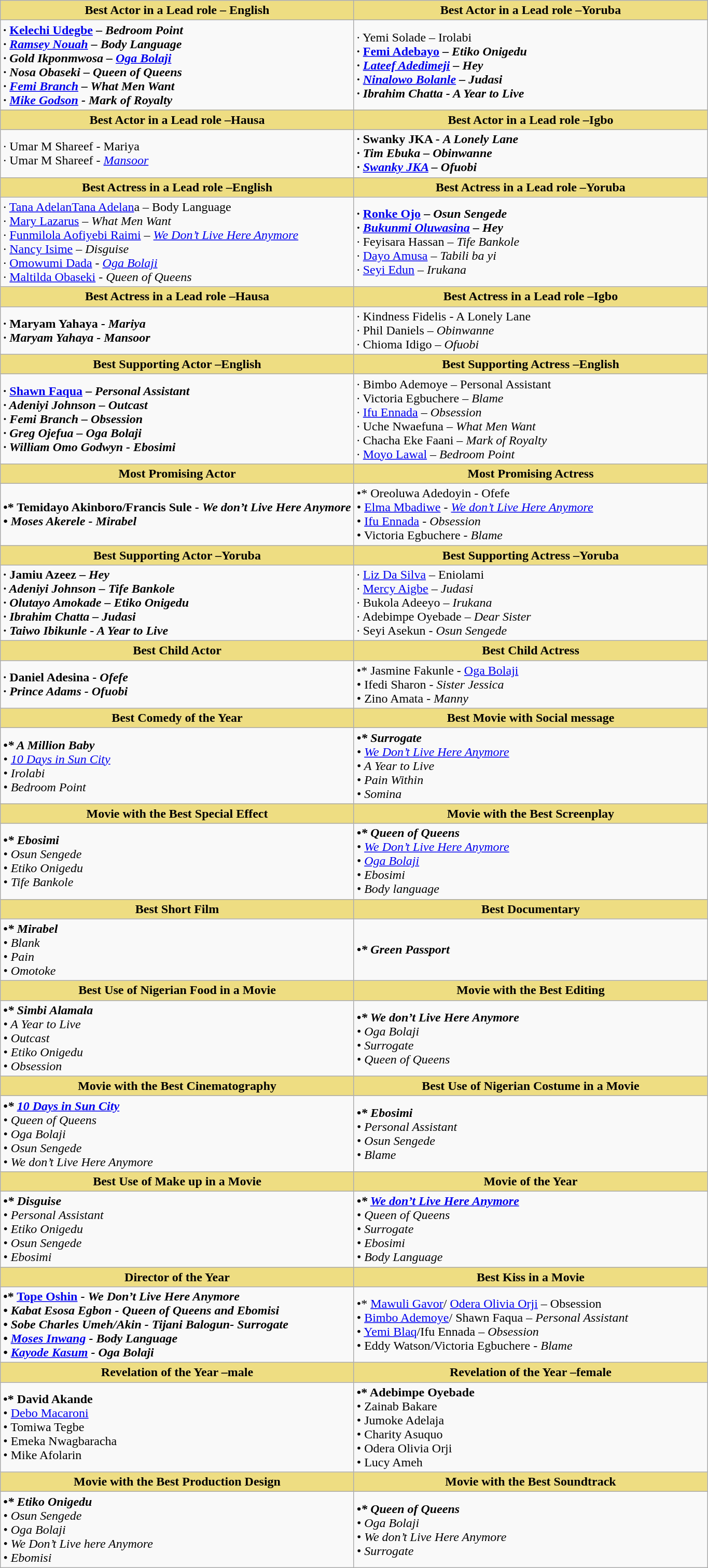<table class="wikitable">
<tr>
<th style="background:#EEDD82; width:50%"><strong>Best Actor in a Lead role – English</strong></th>
<th style="background:#EEDD82; width:50%"><strong>Best Actor in a Lead role –Yoruba</strong></th>
</tr>
<tr>
<td><strong>· <a href='#'>Kelechi Udegbe</a> – <em>Bedroom Point<strong><em><br>· <a href='#'>Ramsey Nouah</a> – </em>Body Language<em><br>· Gold Ikponmwosa – </em><a href='#'>Oga Bolaji</a><em><br>· Nosa Obaseki – </em>Queen of Queens<em><br>· <a href='#'>Femi Branch</a> – </em>What Men Want<em><br>· <a href='#'>Mike Godson</a> - </em>Mark of Royalty<em></td>
<td></strong>· Yemi Solade – </em>Irolabi</em></strong><br><strong>· <a href='#'>Femi Adebayo</a> – <em>Etiko Onigedu<strong><em><br>· <a href='#'>Lateef Adedimeji</a> – </em>Hey<em><br>· <a href='#'>Ninalowo Bolanle</a> – </em>Judasi<em><br>· Ibrahim Chatta - </em>A Year to Live<em></td>
</tr>
<tr>
<th style="background:#EEDD82; width:50%"></strong>Best Actor in a Lead role –Hausa<strong></th>
<th style="background:#EEDD82; width:50%"></strong>Best Actor in a Lead role –Igbo<strong></th>
</tr>
<tr>
<td></strong>· Umar M Shareef - </em>Mariya</em></strong><br>· Umar M Shareef - <em><a href='#'>Mansoor</a></em></td>
<td><strong>· Swanky JKA - <em>A Lonely Lane<strong><em><br>· Tim Ebuka – </em>Obinwanne<em><br>· <a href='#'>Swanky JKA</a> – </em>Ofuobi<em></td>
</tr>
<tr>
<th style="background:#EEDD82; width:50%"></strong>Best Actress in a Lead role –English<strong></th>
<th style="background:#EEDD82; width:50%"></strong>Best Actress in a Lead role –Yoruba<strong></th>
</tr>
<tr>
<td></strong>· <a href='#'>Tana Adelan</a><a href='#'>Tana Adelan</a>a – </em>Body Language</em></strong><br>· <a href='#'>Mary Lazarus</a> – <em>What Men Want</em><br>· <a href='#'>Funmilola Aofiyebi Raimi</a> – <em><a href='#'>We Don’t Live Here Anymore</a></em><br>· <a href='#'>Nancy Isime</a> – <em>Disguise</em><br>· <a href='#'>Omowumi Dada</a> - <em><a href='#'>Oga Bolaji</a></em><br>· <a href='#'>Maltilda Obaseki</a> - <em>Queen of Queens</em></td>
<td><strong>· <a href='#'>Ronke Ojo</a> – <em>Osun Sengede<strong><em><br></strong>· <a href='#'>Bukunmi Oluwasina</a> – </em>Hey</em></strong><br>· Feyisara Hassan – <em>Tife Bankole</em><br>· <a href='#'>Dayo Amusa</a> – <em>Tabili ba yi</em><br>· <a href='#'>Seyi Edun</a> – <em>Irukana</em></td>
</tr>
<tr>
<th style="background:#EEDD82; width:50%"><strong>Best Actress in a Lead role –Hausa</strong></th>
<th style="background:#EEDD82; width:50%"><strong>Best Actress in a Lead role –Igbo</strong></th>
</tr>
<tr>
<td><strong>· Maryam Yahaya - <em>Mariya<strong><em><br>· Maryam Yahaya - </em>Mansoor<em></td>
<td></strong>· Kindness Fidelis - </em>A Lonely Lane</em></strong><br>· Phil Daniels – <em>Obinwanne</em><br>· Chioma Idigo – <em>Ofuobi</em></td>
</tr>
<tr>
<th style="background:#EEDD82; width:50%"><strong>Best Supporting Actor –English</strong></th>
<th style="background:#EEDD82; width:50%"><strong>Best Supporting Actress –English</strong></th>
</tr>
<tr>
<td><strong>· <a href='#'>Shawn Faqua</a> – <em>Personal Assistant<strong><em><br>· Adeniyi Johnson – </em>Outcast<em><br>· Femi Branch – </em>Obsession<em><br>· Greg Ojefua – </em>Oga Bolaji<em><br>· William Omo Godwyn - </em>Ebosimi<em></td>
<td></strong>· Bimbo Ademoye – </em>Personal Assistant</em></strong><br>· Victoria Egbuchere – <em>Blame</em><br>· <a href='#'>Ifu Ennada</a> – <em>Obsession</em><br>· Uche Nwaefuna – <em>What Men Want</em><br>· Chacha Eke Faani – <em>Mark of Royalty</em><br>· <a href='#'>Moyo Lawal</a> – <em>Bedroom Point</em></td>
</tr>
<tr>
<th style="background:#EEDD82; width:50%"><strong>Most Promising Actor</strong></th>
<th style="background:#EEDD82; width:50%"><strong>Most Promising Actress</strong></th>
</tr>
<tr>
<td><strong> •* Temidayo Akinboro/Francis Sule - <em>We don’t Live Here Anymore<strong><em><br>• Moses Akerele - </em>Mirabel<em></td>
<td></strong> •* Oreoluwa Adedoyin - </em>Ofefe</em></strong><br>• <a href='#'>Elma Mbadiwe</a> - <em><a href='#'>We don’t Live Here Anymore</a></em><br>• <a href='#'>Ifu Ennada</a> - <em>Obsession</em><br>• Victoria Egbuchere - <em>Blame</em></td>
</tr>
<tr>
<th style="background:#EEDD82; width:50%"><strong>Best Supporting Actor –Yoruba</strong></th>
<th style="background:#EEDD82; width:50%"><strong>Best Supporting Actress –Yoruba</strong></th>
</tr>
<tr>
<td><strong>· Jamiu Azeez – <em>Hey<strong><em><br>· Adeniyi Johnson – </em>Tife Bankole<em><br>· Olutayo Amokade – </em>Etiko Onigedu<em><br>· Ibrahim Chatta – </em>Judasi<em><br>· Taiwo Ibikunle - </em>A Year to Live<em></td>
<td></strong>· <a href='#'>Liz Da Silva</a> – </em>Eniolami</em></strong><br>· <a href='#'>Mercy Aigbe</a> – <em>Judasi</em><br>· Bukola Adeeyo – <em>Irukana</em><br>· Adebimpe Oyebade – <em>Dear Sister</em><br>· Seyi Asekun - <em>Osun Sengede</em></td>
</tr>
<tr>
<th style="background:#EEDD82; width:50%"><strong>Best Child Actor</strong></th>
<th style="background:#EEDD82; width:50%"><strong>Best Child Actress</strong></th>
</tr>
<tr>
<td><strong>· Daniel Adesina - <em>Ofefe<strong><em><br>· Prince Adams - </em>Ofuobi<em></td>
<td></strong> •* Jasmine Fakunle - </em><a href='#'>Oga Bolaji</a></em></strong><br>• Ifedi Sharon - <em>Sister Jessica</em><br>• Zino Amata - <em>Manny</em></td>
</tr>
<tr>
<th style="background:#EEDD82; width:50%"><strong>Best Comedy of the Year</strong></th>
<th style="background:#EEDD82; width:50%"><strong>Best Movie with Social message</strong></th>
</tr>
<tr>
<td><strong><em> •* A Million Baby</em></strong><br><em>• <a href='#'>10 Days in Sun City</a></em><br><em>• Irolabi</em><br><em>• Bedroom Point</em></td>
<td><strong><em> •* Surrogate</em></strong><br><em>• <a href='#'>We Don’t Live Here Anymore</a></em><br><em>• A Year to Live</em><br><em>• Pain Within</em><br><em>• Somina</em></td>
</tr>
<tr>
<th style="background:#EEDD82; width:50%"><strong>Movie with the Best Special Effect</strong></th>
<th style="background:#EEDD82; width:50%"><strong>Movie with the Best Screenplay</strong></th>
</tr>
<tr>
<td><strong><em> •* Ebosimi</em></strong><br><em>• Osun Sengede</em><br><em>• Etiko Onigedu</em><br><em>• Tife Bankole</em></td>
<td><strong><em> •* Queen of Queens</em></strong><br><em>• <a href='#'>We Don’t Live Here Anymore</a></em><br><em>• <a href='#'>Oga Bolaji</a></em><br><em>• Ebosimi</em><br><em>• Body language</em></td>
</tr>
<tr>
<th style="background:#EEDD82; width:50%"><strong>Best Short Film</strong></th>
<th style="background:#EEDD82; width:50%"><strong>Best Documentary</strong></th>
</tr>
<tr>
<td><strong><em> •* Mirabel</em></strong><br><em>• Blank</em><br><em>• Pain</em><br><em>• Omotoke</em></td>
<td><strong><em> •* Green Passport</em></strong></td>
</tr>
<tr>
<th style="background:#EEDD82; width:50%"><strong>Best Use of Nigerian Food in a Movie</strong></th>
<th style="background:#EEDD82; width:50%"><strong>Movie with the Best Editing</strong></th>
</tr>
<tr>
<td><strong><em> •* Simbi Alamala</em></strong><br><em>• A Year to Live</em><br><em>• Outcast</em><br><em>• Etiko Onigedu</em><br><em>• Obsession</em></td>
<td><strong><em> •* We don’t Live Here Anymore</em></strong><br><em>• Oga Bolaji</em><br><em>• Surrogate</em><br><em>• Queen of Queens</em></td>
</tr>
<tr>
<th style="background:#EEDD82; width:50%"><strong>Movie with the Best Cinematography</strong></th>
<th style="background:#EEDD82; width:50%"><strong>Best Use of Nigerian Costume in a Movie</strong></th>
</tr>
<tr>
<td><strong><em> •* <a href='#'>10 Days in Sun City</a></em></strong><br><em>• Queen of Queens</em><br><em>• Oga Bolaji</em><br><em>• Osun Sengede</em><br><em>• We don’t Live Here Anymore</em></td>
<td><strong><em> •* Ebosimi</em></strong><br><em>• Personal Assistant</em><br><em>• Osun Sengede</em><br><em>• Blame</em></td>
</tr>
<tr>
<th style="background:#EEDD82; width:50%"><strong>Best Use of Make up in a Movie</strong></th>
<th style="background:#EEDD82; width:50%"><strong>Movie of the Year</strong></th>
</tr>
<tr>
<td><strong><em> •* Disguise</em></strong><br><em>• Personal Assistant</em><br><em>• Etiko Onigedu</em><br><em>• Osun Sengede</em><br><em>• Ebosimi</em></td>
<td><strong><em> •* <a href='#'>We don’t Live Here Anymore</a></em></strong><br><em>• Queen of Queens</em><br><em>• Surrogate</em><br><em>• Ebosimi</em><br><em>• Body Language</em></td>
</tr>
<tr>
<th style="background:#EEDD82; width:50%"><strong>Director of the Year</strong></th>
<th style="background:#EEDD82; width:50%"><strong>Best Kiss in a Movie</strong></th>
</tr>
<tr>
<td><strong> •* <a href='#'>Tope Oshin</a> - <em>We Don’t Live Here Anymore<strong><em><br>• Kabat Esosa Egbon - </em>Queen of Queens<em> and </em>Ebomisi<em><br>• Sobe Charles Umeh/Akin - Tijani Balogun- </em>Surrogate<em><br>• <a href='#'>Moses Inwang</a> - </em>Body Language<em><br>• <a href='#'>Kayode Kasum</a> - </em>Oga Bolaji<em></td>
<td></strong> •* <a href='#'>Mawuli Gavor</a>/ <a href='#'>Odera Olivia Orji</a> – </em>Obsession</em></strong><br>• <a href='#'>Bimbo Ademoye</a>/ Shawn Faqua – <em>Personal Assistant</em><br>• <a href='#'>Yemi Blaq</a>/Ifu Ennada – <em>Obsession</em><br>• Eddy Watson/Victoria Egbuchere - <em>Blame</em></td>
</tr>
<tr>
<th style="background:#EEDD82; width:50%"><strong>Revelation of the Year –male</strong></th>
<th style="background:#EEDD82; width:50%"><strong>Revelation of the Year –female</strong></th>
</tr>
<tr>
<td><strong> •* David Akande</strong><br>• <a href='#'>Debo Macaroni</a><br>• Tomiwa Tegbe<br>• Emeka Nwagbaracha<br>• Mike Afolarin</td>
<td><strong> •* Adebimpe Oyebade</strong><br>• Zainab Bakare<br>• Jumoke Adelaja<br>• Charity Asuquo<br>• Odera Olivia Orji<br>• Lucy Ameh</td>
</tr>
<tr>
<th style="background:#EEDD82; width:50%"><strong>Movie with the Best Production Design</strong></th>
<th style="background:#EEDD82; width:50%"><strong>Movie with the Best Soundtrack</strong></th>
</tr>
<tr>
<td><strong><em> •* Etiko Onigedu</em></strong><br><em>• Osun Sengede</em><br><em>• Oga Bolaji</em><br><em>• We Don’t Live here Anymore</em><br><em>• Ebomisi</em></td>
<td><strong><em> •* Queen of Queens</em></strong><br><em>• Oga Bolaji</em><br><em>• We don’t Live Here Anymore</em><br><em>• Surrogate</em></td>
</tr>
</table>
